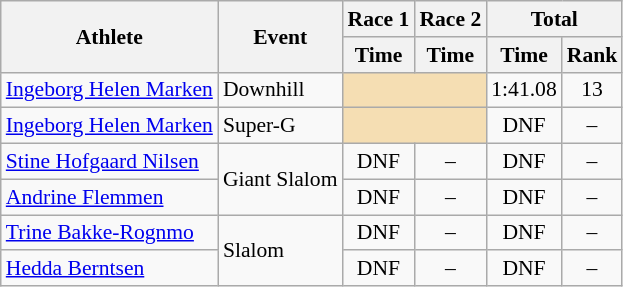<table class="wikitable" style="font-size:90%">
<tr>
<th rowspan="2">Athlete</th>
<th rowspan="2">Event</th>
<th>Race 1</th>
<th>Race 2</th>
<th colspan="2">Total</th>
</tr>
<tr>
<th>Time</th>
<th>Time</th>
<th>Time</th>
<th>Rank</th>
</tr>
<tr>
<td><a href='#'>Ingeborg Helen Marken</a></td>
<td>Downhill</td>
<td colspan="2" bgcolor="wheat"></td>
<td align="center">1:41.08</td>
<td align="center">13</td>
</tr>
<tr>
<td><a href='#'>Ingeborg Helen Marken</a></td>
<td>Super-G</td>
<td colspan="2" bgcolor="wheat"></td>
<td align="center">DNF</td>
<td align="center">–</td>
</tr>
<tr>
<td><a href='#'>Stine Hofgaard Nilsen</a></td>
<td rowspan="2">Giant Slalom</td>
<td align="center">DNF</td>
<td align="center">–</td>
<td align="center">DNF</td>
<td align="center">–</td>
</tr>
<tr>
<td><a href='#'>Andrine Flemmen</a></td>
<td align="center">DNF</td>
<td align="center">–</td>
<td align="center">DNF</td>
<td align="center">–</td>
</tr>
<tr>
<td><a href='#'>Trine Bakke-Rognmo</a></td>
<td rowspan="2">Slalom</td>
<td align="center">DNF</td>
<td align="center">–</td>
<td align="center">DNF</td>
<td align="center">–</td>
</tr>
<tr>
<td><a href='#'>Hedda Berntsen</a></td>
<td align="center">DNF</td>
<td align="center">–</td>
<td align="center">DNF</td>
<td align="center">–</td>
</tr>
</table>
